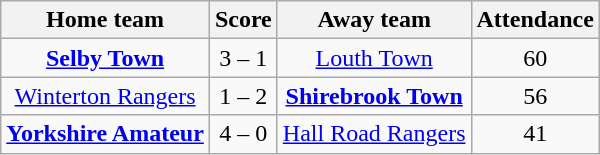<table class="wikitable" style="text-align: center">
<tr>
<th>Home team</th>
<th>Score</th>
<th>Away team</th>
<th>Attendance</th>
</tr>
<tr>
<td><strong><a href='#'>Selby Town</a></strong></td>
<td>3 – 1</td>
<td><a href='#'>Louth Town</a></td>
<td>60</td>
</tr>
<tr>
<td><a href='#'>Winterton Rangers</a></td>
<td>1 – 2</td>
<td><strong><a href='#'>Shirebrook Town</a></strong></td>
<td>56</td>
</tr>
<tr>
<td><strong><a href='#'>Yorkshire Amateur</a></strong></td>
<td>4 – 0</td>
<td><a href='#'>Hall Road Rangers</a></td>
<td>41</td>
</tr>
</table>
